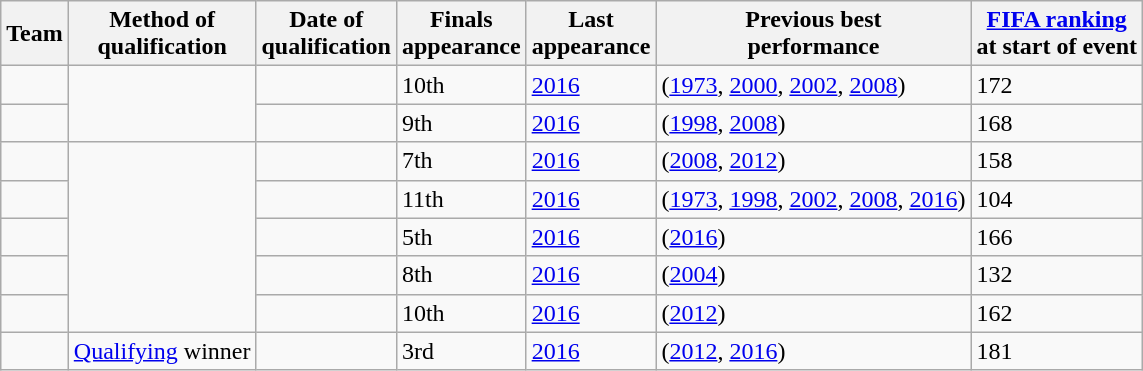<table class="wikitable sortable">
<tr>
<th>Team</th>
<th>Method of<br>qualification</th>
<th>Date of<br>qualification</th>
<th>Finals<br>appearance</th>
<th>Last<br>appearance</th>
<th>Previous best<br>performance</th>
<th><a href='#'>FIFA ranking</a><br>at start of event</th>
</tr>
<tr>
<td></td>
<td rowspan="2"></td>
<td></td>
<td>10th</td>
<td><a href='#'>2016</a></td>
<td> (<a href='#'>1973</a>, <a href='#'>2000</a>, <a href='#'>2002</a>, <a href='#'>2008</a>)</td>
<td>172</td>
</tr>
<tr>
<td></td>
<td></td>
<td>9th</td>
<td><a href='#'>2016</a></td>
<td> (<a href='#'>1998</a>, <a href='#'>2008</a>)</td>
<td>168</td>
</tr>
<tr>
<td><s></s></td>
<td rowspan="5"></td>
<td><s></s></td>
<td>7th</td>
<td><a href='#'>2016</a></td>
<td> (<a href='#'>2008</a>, <a href='#'>2012</a>)</td>
<td>158</td>
</tr>
<tr>
<td></td>
<td></td>
<td>11th</td>
<td><a href='#'>2016</a></td>
<td> (<a href='#'>1973</a>, <a href='#'>1998</a>, <a href='#'>2002</a>, <a href='#'>2008</a>, <a href='#'>2016</a>)</td>
<td>104</td>
</tr>
<tr>
<td></td>
<td></td>
<td>5th</td>
<td><a href='#'>2016</a></td>
<td> (<a href='#'>2016</a>)</td>
<td>166</td>
</tr>
<tr>
<td></td>
<td></td>
<td>8th</td>
<td><a href='#'>2016</a></td>
<td> (<a href='#'>2004</a>)</td>
<td>132</td>
</tr>
<tr>
<td></td>
<td></td>
<td>10th</td>
<td><a href='#'>2016</a></td>
<td> (<a href='#'>2012</a>)</td>
<td>162</td>
</tr>
<tr>
<td></td>
<td><a href='#'>Qualifying</a>  winner</td>
<td></td>
<td>3rd</td>
<td><a href='#'>2016</a></td>
<td> (<a href='#'>2012</a>, <a href='#'>2016</a>)</td>
<td>181</td>
</tr>
</table>
